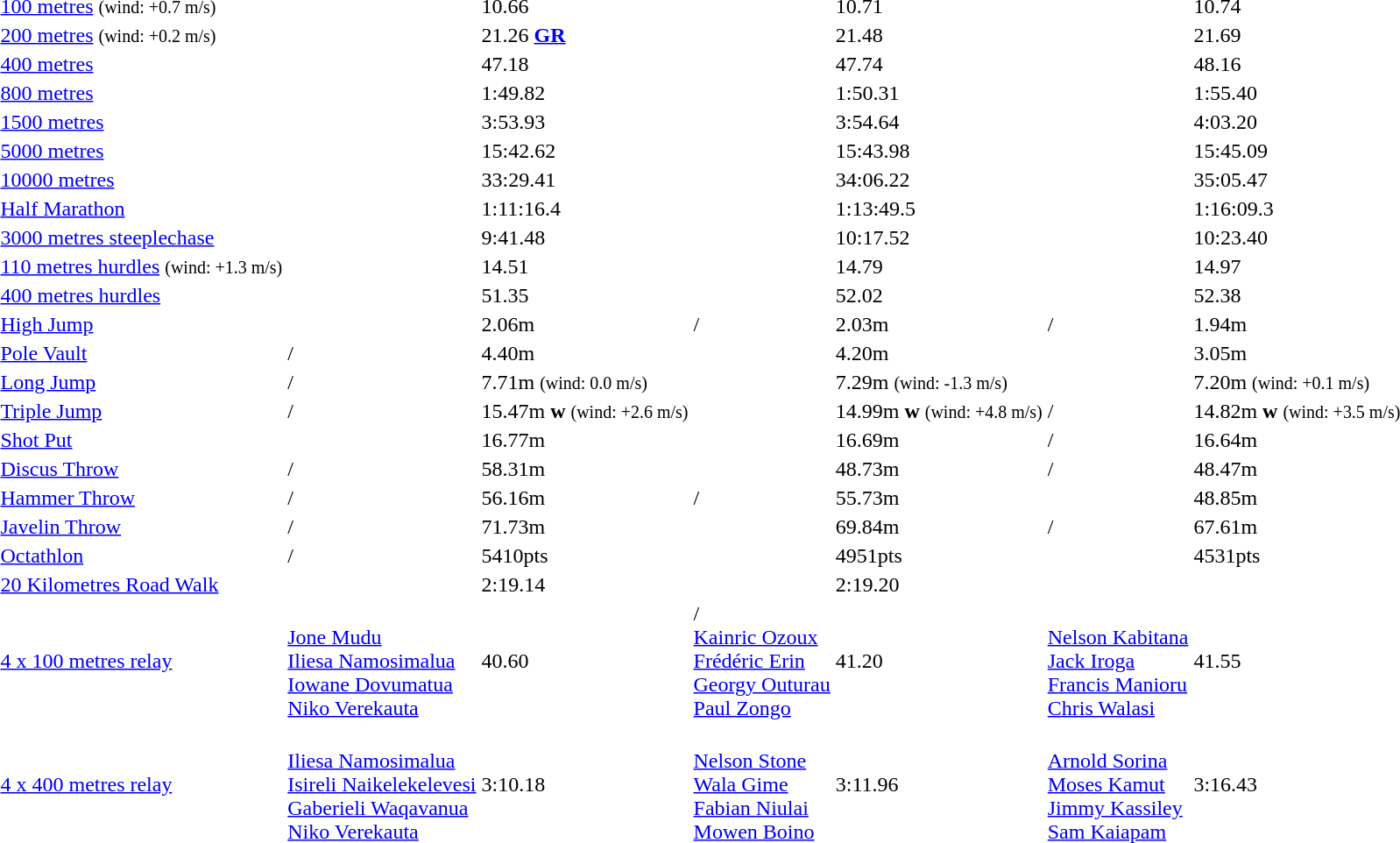<table>
<tr>
<td><a href='#'>100 metres</a> <small>(wind: +0.7 m/s)</small></td>
<td></td>
<td>10.66</td>
<td></td>
<td>10.71</td>
<td></td>
<td>10.74</td>
</tr>
<tr>
<td><a href='#'>200 metres</a> <small>(wind: +0.2 m/s)</small></td>
<td></td>
<td>21.26 <strong><a href='#'>GR</a></strong></td>
<td></td>
<td>21.48</td>
<td></td>
<td>21.69</td>
</tr>
<tr>
<td><a href='#'>400 metres</a></td>
<td></td>
<td>47.18</td>
<td></td>
<td>47.74</td>
<td></td>
<td>48.16</td>
</tr>
<tr>
<td><a href='#'>800 metres</a></td>
<td></td>
<td>1:49.82</td>
<td></td>
<td>1:50.31</td>
<td></td>
<td>1:55.40</td>
</tr>
<tr>
<td><a href='#'>1500 metres</a></td>
<td></td>
<td>3:53.93</td>
<td></td>
<td>3:54.64</td>
<td></td>
<td>4:03.20</td>
</tr>
<tr>
<td><a href='#'>5000 metres</a></td>
<td></td>
<td>15:42.62</td>
<td></td>
<td>15:43.98</td>
<td></td>
<td>15:45.09</td>
</tr>
<tr>
<td><a href='#'>10000 metres</a></td>
<td></td>
<td>33:29.41</td>
<td></td>
<td>34:06.22</td>
<td></td>
<td>35:05.47</td>
</tr>
<tr>
<td><a href='#'>Half Marathon</a></td>
<td></td>
<td>1:11:16.4</td>
<td></td>
<td>1:13:49.5</td>
<td></td>
<td>1:16:09.3</td>
</tr>
<tr>
<td><a href='#'>3000 metres steeplechase</a></td>
<td></td>
<td>9:41.48</td>
<td></td>
<td>10:17.52</td>
<td></td>
<td>10:23.40</td>
</tr>
<tr>
<td><a href='#'>110 metres hurdles</a> <small>(wind: +1.3 m/s)</small></td>
<td></td>
<td>14.51</td>
<td></td>
<td>14.79</td>
<td></td>
<td>14.97</td>
</tr>
<tr>
<td><a href='#'>400 metres hurdles</a></td>
<td></td>
<td>51.35</td>
<td></td>
<td>52.02</td>
<td></td>
<td>52.38</td>
</tr>
<tr>
<td><a href='#'>High Jump</a></td>
<td></td>
<td>2.06m</td>
<td>/</td>
<td>2.03m</td>
<td>/</td>
<td>1.94m</td>
</tr>
<tr>
<td><a href='#'>Pole Vault</a></td>
<td>/</td>
<td>4.40m</td>
<td></td>
<td>4.20m</td>
<td></td>
<td>3.05m</td>
</tr>
<tr>
<td><a href='#'>Long Jump</a></td>
<td>/</td>
<td>7.71m <small>(wind: 0.0 m/s)</small></td>
<td></td>
<td>7.29m <small>(wind: -1.3 m/s)</small></td>
<td></td>
<td>7.20m <small>(wind: +0.1 m/s)</small></td>
</tr>
<tr>
<td><a href='#'>Triple Jump</a></td>
<td>/</td>
<td>15.47m <strong>w</strong> <small>(wind: +2.6 m/s)</small></td>
<td></td>
<td>14.99m <strong>w</strong> <small>(wind: +4.8 m/s)</small></td>
<td>/</td>
<td>14.82m <strong>w</strong> <small>(wind: +3.5 m/s)</small></td>
</tr>
<tr>
<td><a href='#'>Shot Put</a></td>
<td></td>
<td>16.77m</td>
<td></td>
<td>16.69m</td>
<td>/</td>
<td>16.64m</td>
</tr>
<tr>
<td><a href='#'>Discus Throw</a></td>
<td>/</td>
<td>58.31m</td>
<td></td>
<td>48.73m</td>
<td>/</td>
<td>48.47m</td>
</tr>
<tr>
<td><a href='#'>Hammer Throw</a></td>
<td>/</td>
<td>56.16m</td>
<td>/</td>
<td>55.73m</td>
<td></td>
<td>48.85m</td>
</tr>
<tr>
<td><a href='#'>Javelin Throw</a></td>
<td>/</td>
<td>71.73m</td>
<td></td>
<td>69.84m</td>
<td>/</td>
<td>67.61m</td>
</tr>
<tr>
<td><a href='#'>Octathlon</a></td>
<td>/</td>
<td>5410pts</td>
<td></td>
<td>4951pts</td>
<td></td>
<td>4531pts</td>
</tr>
<tr>
<td><a href='#'>20 Kilometres Road Walk</a></td>
<td></td>
<td>2:19.14</td>
<td></td>
<td>2:19.20</td>
<td></td>
<td></td>
</tr>
<tr>
<td><a href='#'>4 x 100 metres relay</a></td>
<td> <br> <a href='#'>Jone Mudu</a> <br> <a href='#'>Iliesa Namosimalua</a> <br> <a href='#'>Iowane Dovumatua</a> <br> <a href='#'>Niko Verekauta</a></td>
<td>40.60</td>
<td>/ <br> <a href='#'>Kainric Ozoux</a> <br> <a href='#'>Frédéric Erin</a> <br> <a href='#'>Georgy Outurau</a> <br> <a href='#'>Paul Zongo</a></td>
<td>41.20</td>
<td> <br> <a href='#'>Nelson Kabitana</a> <br> <a href='#'>Jack Iroga</a> <br> <a href='#'>Francis Manioru</a> <br> <a href='#'>Chris Walasi</a></td>
<td>41.55</td>
</tr>
<tr>
<td><a href='#'>4 x 400 metres relay</a></td>
<td> <br> <a href='#'>Iliesa Namosimalua</a> <br> <a href='#'>Isireli Naikelekelevesi</a> <br> <a href='#'>Gaberieli Waqavanua</a> <br> <a href='#'>Niko Verekauta</a></td>
<td>3:10.18</td>
<td> <br> <a href='#'>Nelson Stone</a> <br> <a href='#'>Wala Gime</a> <br> <a href='#'>Fabian Niulai</a> <br> <a href='#'>Mowen Boino</a></td>
<td>3:11.96</td>
<td> <br> <a href='#'>Arnold Sorina</a> <br> <a href='#'>Moses Kamut</a> <br> <a href='#'>Jimmy Kassiley</a> <br> <a href='#'>Sam Kaiapam</a></td>
<td>3:16.43</td>
</tr>
</table>
